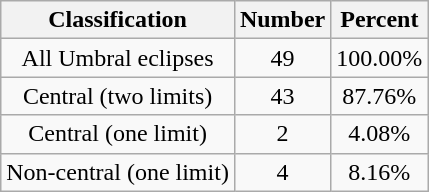<table class="wikitable sortable">
<tr align=center>
<th>Classification</th>
<th>Number</th>
<th>Percent</th>
</tr>
<tr align=center>
<td>All Umbral eclipses</td>
<td>49</td>
<td>100.00%</td>
</tr>
<tr align=center>
<td>Central (two limits)</td>
<td>43</td>
<td>87.76%</td>
</tr>
<tr align=center>
<td>Central (one limit)</td>
<td>2</td>
<td>4.08%</td>
</tr>
<tr align=center>
<td>Non-central (one limit)</td>
<td>4</td>
<td>8.16%</td>
</tr>
</table>
